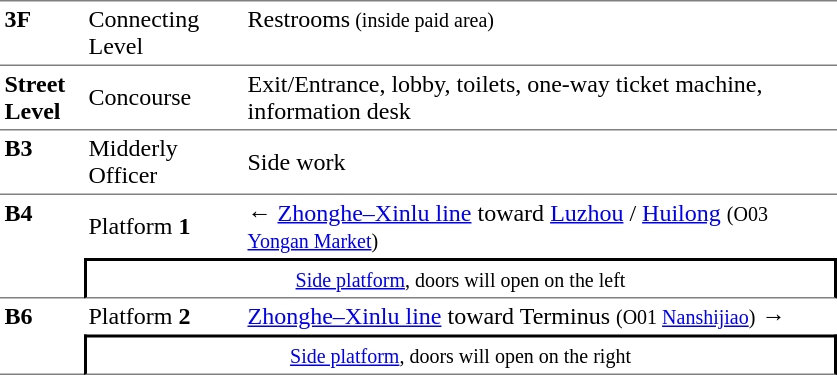<table border="0" cellspacing="0" cellpadding="3" table>
<tr>
<td style="border-top:solid 1px gray;" valign=top><strong>3F</strong></td>
<td style="border-top:solid 1px gray;" valign=top>Connecting<br>Level</td>
<td style="border-top:solid 1px gray;" valign=top>Restrooms<small> (inside paid area)</small></td>
</tr>
<tr>
<td style="width:50px; border-bottom:solid 1px gray; border-top:solid 1px gray; "><strong>Street Level</strong></td>
<td style="width:100px; border-top:solid 1px gray; border-bottom:solid 1px gray; ">Concourse</td>
<td style="width:390px; border-top:solid 1px gray; border-bottom:solid 1px gray; ">Exit/Entrance, lobby, toilets, one-way ticket machine, information desk</td>
</tr>
<tr>
<td style="border-bottom:solid 1px gray;" valign=top><strong>B3</strong></td>
<td style="border-bottom:solid 1px gray;" valign=top>Midderly Officer</td>
<td style="border-bottom:solid 1px gray;">Side work</td>
</tr>
<tr>
<td rowspan="2" style="border-bottom:solid 1px gray; vertical-align:top;"><strong>B4</strong></td>
<td>Platform <span><strong>1</strong></span></td>
<td>←  <a href='#'>Zhonghe–Xinlu line</a> toward <a href='#'>Luzhou</a> / <a href='#'>Huilong</a> <small> (O03 <a href='#'>Yongan Market</a>)</small></td>
</tr>
<tr>
<td style="border-right:solid 2px black;border-left:solid 2px black;border-bottom:solid 1px gray;border-top:solid 2px black;text-align:center;" colspan=2><small><a href='#'>Side platform</a>, doors will open on the left</small></td>
</tr>
<tr>
<td rowspan="2" style="border-bottom:solid 1px gray; vertical-align:top;"><strong>B6</strong></td>
<td>Platform <span><strong>2</strong></span></td>
<td>  <a href='#'>Zhonghe–Xinlu line</a> toward Terminus <small>(O01 <a href='#'>Nanshijiao</a>)</small> →</td>
</tr>
<tr>
<td style="border-right:solid 2px black;border-left:solid 2px black;border-bottom:solid 1px gray;border-top:solid 2px black;text-align:center;" colspan=2><small><a href='#'>Side platform</a>, doors will open on the right</small></td>
</tr>
</table>
